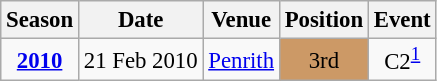<table class="wikitable" style="text-align:center; font-size:95%;">
<tr>
<th>Season</th>
<th>Date</th>
<th>Venue</th>
<th>Position</th>
<th>Event</th>
</tr>
<tr>
<td><strong><a href='#'>2010</a></strong></td>
<td align=right>21 Feb 2010</td>
<td align=left><a href='#'>Penrith</a></td>
<td bgcolor=cc9966>3rd</td>
<td>C2<sup><a href='#'>1</a></sup></td>
</tr>
</table>
